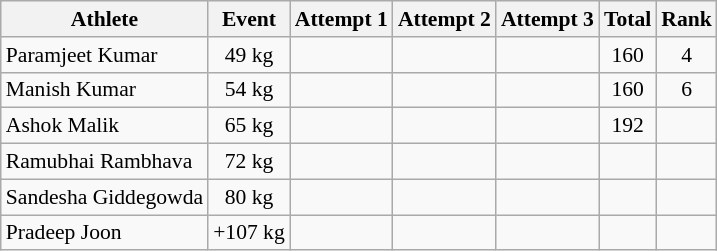<table class="wikitable" style="text-align:center; font-size:90%">
<tr>
<th>Athlete</th>
<th>Event</th>
<th>Attempt 1</th>
<th>Attempt 2</th>
<th>Attempt 3</th>
<th>Total</th>
<th>Rank</th>
</tr>
<tr>
<td align="left">Paramjeet Kumar</td>
<td>49 kg</td>
<td></td>
<td></td>
<td></td>
<td>160</td>
<td>4</td>
</tr>
<tr>
<td align="left">Manish Kumar</td>
<td>54 kg</td>
<td></td>
<td></td>
<td></td>
<td>160</td>
<td>6</td>
</tr>
<tr>
<td align="left">Ashok Malik</td>
<td>65 kg</td>
<td></td>
<td></td>
<td></td>
<td>192</td>
<td></td>
</tr>
<tr>
<td align="left">Ramubhai Rambhava</td>
<td>72 kg</td>
<td></td>
<td></td>
<td></td>
<td></td>
<td></td>
</tr>
<tr>
<td align="left">Sandesha Giddegowda</td>
<td>80 kg</td>
<td></td>
<td></td>
<td></td>
<td></td>
<td></td>
</tr>
<tr>
<td align="left">Pradeep Joon</td>
<td>+107 kg</td>
<td></td>
<td></td>
<td></td>
<td></td>
<td></td>
</tr>
</table>
